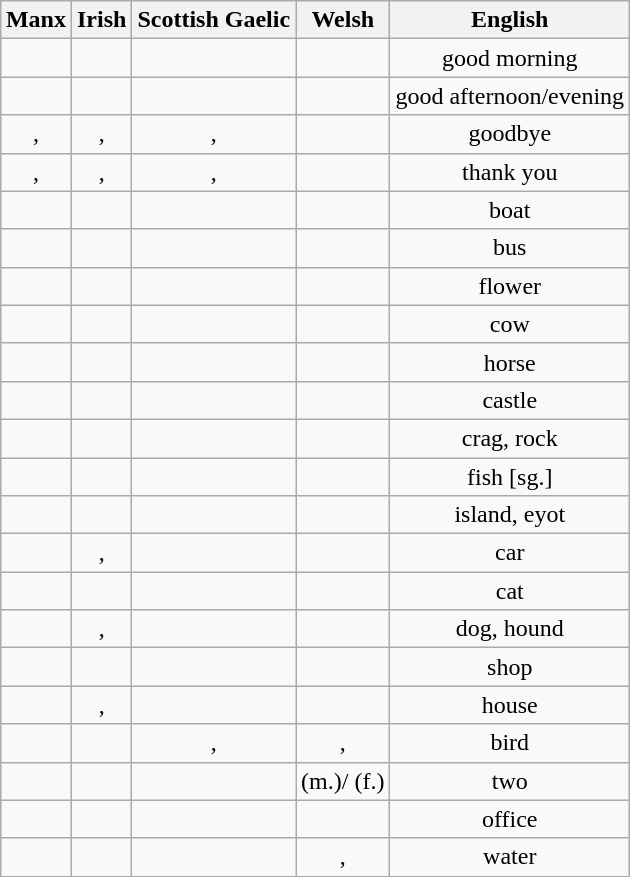<table class="wikitable" style="margin:1em auto; text-align: center;">
<tr>
<th>Manx</th>
<th>Irish</th>
<th>Scottish Gaelic</th>
<th>Welsh</th>
<th>English</th>
</tr>
<tr>
<td></td>
<td></td>
<td></td>
<td></td>
<td>good morning</td>
</tr>
<tr>
<td></td>
<td></td>
<td></td>
<td><br></td>
<td>good afternoon/evening</td>
</tr>
<tr>
<td>, </td>
<td>, </td>
<td>, </td>
<td></td>
<td>goodbye</td>
</tr>
<tr>
<td>,<br> </td>
<td>,<br></td>
<td>,<br></td>
<td></td>
<td>thank you</td>
</tr>
<tr>
<td></td>
<td></td>
<td></td>
<td></td>
<td>boat</td>
</tr>
<tr>
<td></td>
<td></td>
<td></td>
<td></td>
<td>bus</td>
</tr>
<tr>
<td></td>
<td></td>
<td></td>
<td></td>
<td>flower</td>
</tr>
<tr>
<td></td>
<td></td>
<td></td>
<td></td>
<td>cow</td>
</tr>
<tr>
<td></td>
<td></td>
<td></td>
<td></td>
<td>horse</td>
</tr>
<tr>
<td></td>
<td></td>
<td></td>
<td></td>
<td>castle</td>
</tr>
<tr>
<td></td>
<td></td>
<td></td>
<td></td>
<td>crag, rock</td>
</tr>
<tr>
<td></td>
<td></td>
<td></td>
<td></td>
<td>fish [sg.]</td>
</tr>
<tr>
<td></td>
<td></td>
<td></td>
<td></td>
<td>island, eyot</td>
</tr>
<tr>
<td></td>
<td>, </td>
<td></td>
<td></td>
<td>car</td>
</tr>
<tr>
<td></td>
<td></td>
<td></td>
<td></td>
<td>cat</td>
</tr>
<tr>
<td></td>
<td>, </td>
<td></td>
<td></td>
<td>dog, hound</td>
</tr>
<tr>
<td></td>
<td></td>
<td></td>
<td></td>
<td>shop</td>
</tr>
<tr>
<td></td>
<td>, </td>
<td></td>
<td></td>
<td>house</td>
</tr>
<tr>
<td></td>
<td></td>
<td>, </td>
<td>, </td>
<td>bird</td>
</tr>
<tr>
<td></td>
<td></td>
<td></td>
<td> (m.)/ (f.)</td>
<td>two</td>
</tr>
<tr>
<td></td>
<td></td>
<td></td>
<td></td>
<td>office</td>
</tr>
<tr>
<td></td>
<td></td>
<td></td>
<td>, </td>
<td>water</td>
</tr>
</table>
